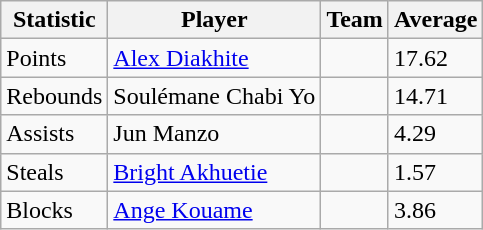<table class=wikitable>
<tr>
<th>Statistic</th>
<th>Player</th>
<th>Team</th>
<th>Average</th>
</tr>
<tr>
<td>Points</td>
<td> <a href='#'>Alex Diakhite</a></td>
<td></td>
<td>17.62</td>
</tr>
<tr>
<td>Rebounds</td>
<td> Soulémane Chabi Yo</td>
<td></td>
<td>14.71</td>
</tr>
<tr>
<td>Assists</td>
<td> Jun Manzo</td>
<td></td>
<td>4.29</td>
</tr>
<tr>
<td>Steals</td>
<td> <a href='#'>Bright Akhuetie</a></td>
<td></td>
<td>1.57</td>
</tr>
<tr>
<td>Blocks</td>
<td> <a href='#'>Ange Kouame</a></td>
<td></td>
<td>3.86</td>
</tr>
</table>
